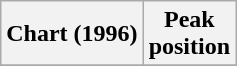<table class="wikitable sortable plainrowheaders" style="text-align:center">
<tr>
<th scope="col">Chart (1996)</th>
<th scope="col">Peak<br> position</th>
</tr>
<tr>
</tr>
</table>
